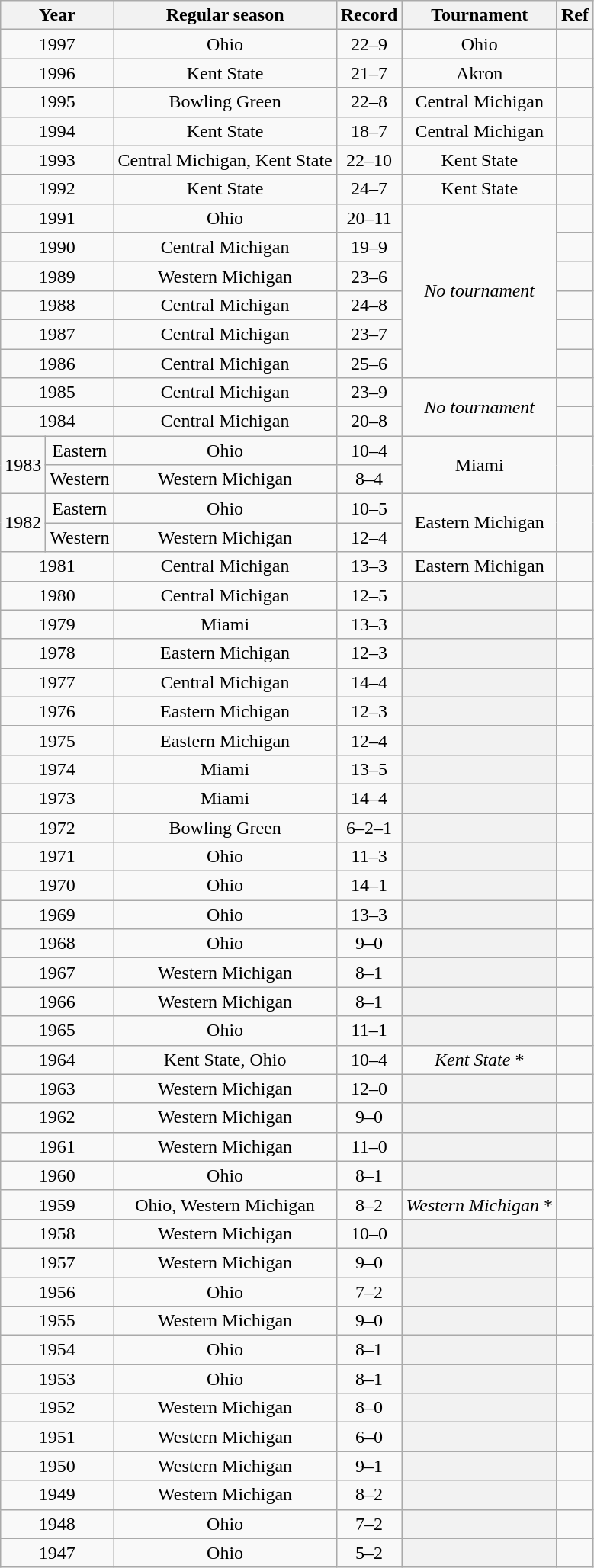<table class="wikitable" style="text-align:center" cellpadding=2 cellspacing=2>
<tr>
<th colspan=2>Year</th>
<th>Regular season</th>
<th>Record</th>
<th>Tournament</th>
<th>Ref</th>
</tr>
<tr>
<td colspan=2>1997</td>
<td>Ohio</td>
<td>22–9</td>
<td>Ohio</td>
<td></td>
</tr>
<tr>
<td colspan=2>1996</td>
<td>Kent State</td>
<td>21–7</td>
<td>Akron</td>
<td></td>
</tr>
<tr>
<td colspan=2>1995</td>
<td>Bowling Green</td>
<td>22–8</td>
<td>Central Michigan</td>
<td></td>
</tr>
<tr>
<td colspan=2>1994</td>
<td>Kent State</td>
<td>18–7</td>
<td>Central Michigan</td>
<td></td>
</tr>
<tr>
<td colspan=2>1993</td>
<td>Central Michigan, Kent State</td>
<td>22–10</td>
<td>Kent State</td>
<td></td>
</tr>
<tr>
<td colspan=2>1992</td>
<td>Kent State</td>
<td>24–7</td>
<td>Kent State</td>
<td></td>
</tr>
<tr>
<td colspan=2>1991</td>
<td>Ohio</td>
<td>20–11</td>
<td rowspan=6><em>No tournament</em></td>
<td></td>
</tr>
<tr>
<td colspan=2>1990</td>
<td>Central Michigan</td>
<td>19–9</td>
<td></td>
</tr>
<tr>
<td colspan=2>1989</td>
<td>Western Michigan</td>
<td>23–6</td>
<td></td>
</tr>
<tr>
<td colspan=2>1988</td>
<td>Central Michigan</td>
<td>24–8</td>
<td></td>
</tr>
<tr>
<td colspan=2>1987</td>
<td>Central Michigan</td>
<td>23–7</td>
<td></td>
</tr>
<tr>
<td colspan=2>1986</td>
<td>Central Michigan</td>
<td>25–6</td>
<td></td>
</tr>
<tr>
<td colspan=2>1985</td>
<td>Central Michigan</td>
<td>23–9</td>
<td rowspan=2><em>No tournament</em></td>
<td></td>
</tr>
<tr>
<td colspan=2>1984</td>
<td>Central Michigan</td>
<td>20–8</td>
<td></td>
</tr>
<tr>
<td rowspan=2>1983</td>
<td>Eastern</td>
<td>Ohio</td>
<td>10–4</td>
<td rowspan=2>Miami</td>
<td rowspan=2></td>
</tr>
<tr>
<td>Western</td>
<td>Western Michigan</td>
<td>8–4</td>
</tr>
<tr>
<td rowspan=2>1982</td>
<td>Eastern</td>
<td>Ohio</td>
<td>10–5</td>
<td rowspan=2>Eastern Michigan</td>
<td rowspan=2></td>
</tr>
<tr>
<td>Western</td>
<td>Western Michigan</td>
<td>12–4</td>
</tr>
<tr>
<td colspan=2>1981</td>
<td>Central Michigan</td>
<td>13–3</td>
<td>Eastern Michigan</td>
<td></td>
</tr>
<tr>
<td colspan=2>1980</td>
<td>Central Michigan</td>
<td>12–5</td>
<th></th>
<td></td>
</tr>
<tr>
<td colspan=2>1979</td>
<td>Miami</td>
<td>13–3</td>
<th></th>
<td></td>
</tr>
<tr>
<td colspan=2>1978</td>
<td>Eastern Michigan</td>
<td>12–3</td>
<th></th>
<td></td>
</tr>
<tr>
<td colspan=2>1977</td>
<td>Central Michigan</td>
<td>14–4</td>
<th></th>
<td></td>
</tr>
<tr>
<td colspan=2>1976</td>
<td>Eastern Michigan</td>
<td>12–3</td>
<th></th>
<td></td>
</tr>
<tr>
<td colspan=2>1975</td>
<td>Eastern Michigan</td>
<td>12–4</td>
<th></th>
<td></td>
</tr>
<tr>
<td colspan=2>1974</td>
<td>Miami</td>
<td>13–5</td>
<th></th>
<td></td>
</tr>
<tr>
<td colspan=2>1973</td>
<td>Miami</td>
<td>14–4</td>
<th></th>
<td></td>
</tr>
<tr>
<td colspan=2>1972</td>
<td>Bowling Green</td>
<td>6–2–1</td>
<th></th>
<td></td>
</tr>
<tr>
<td colspan=2>1971</td>
<td>Ohio</td>
<td>11–3</td>
<th></th>
<td></td>
</tr>
<tr>
<td colspan=2>1970</td>
<td>Ohio</td>
<td>14–1</td>
<th></th>
<td></td>
</tr>
<tr>
<td colspan=2>1969</td>
<td>Ohio</td>
<td>13–3</td>
<th></th>
<td></td>
</tr>
<tr>
<td colspan=2>1968</td>
<td>Ohio</td>
<td>9–0</td>
<th></th>
<td></td>
</tr>
<tr>
<td colspan=2>1967</td>
<td>Western Michigan</td>
<td>8–1</td>
<th></th>
<td></td>
</tr>
<tr>
<td colspan=2>1966</td>
<td>Western Michigan</td>
<td>8–1</td>
<th></th>
<td></td>
</tr>
<tr>
<td colspan=2>1965</td>
<td>Ohio</td>
<td>11–1</td>
<th></th>
<td></td>
</tr>
<tr>
<td colspan=2>1964</td>
<td>Kent State, Ohio</td>
<td>10–4</td>
<td><em>Kent State</em> *</td>
<td></td>
</tr>
<tr>
<td colspan=2>1963</td>
<td>Western Michigan</td>
<td>12–0</td>
<th></th>
<td></td>
</tr>
<tr>
<td colspan=2>1962</td>
<td>Western Michigan</td>
<td>9–0</td>
<th></th>
<td></td>
</tr>
<tr>
<td colspan=2>1961</td>
<td>Western Michigan</td>
<td>11–0</td>
<th></th>
<td></td>
</tr>
<tr>
<td colspan=2>1960</td>
<td>Ohio</td>
<td>8–1</td>
<th></th>
<td></td>
</tr>
<tr>
<td colspan=2>1959</td>
<td>Ohio, Western Michigan</td>
<td>8–2</td>
<td><em>Western Michigan</em> *</td>
<td></td>
</tr>
<tr>
<td colspan=2>1958</td>
<td>Western Michigan</td>
<td>10–0</td>
<th></th>
<td></td>
</tr>
<tr>
<td colspan=2>1957</td>
<td>Western Michigan</td>
<td>9–0</td>
<th></th>
<td></td>
</tr>
<tr>
<td colspan=2>1956</td>
<td>Ohio</td>
<td>7–2</td>
<th></th>
<td></td>
</tr>
<tr>
<td colspan=2>1955</td>
<td>Western Michigan</td>
<td>9–0</td>
<th></th>
<td></td>
</tr>
<tr>
<td colspan=2>1954</td>
<td>Ohio</td>
<td>8–1</td>
<th></th>
<td></td>
</tr>
<tr>
<td colspan=2>1953</td>
<td>Ohio</td>
<td>8–1</td>
<th></th>
<td></td>
</tr>
<tr>
<td colspan=2>1952</td>
<td>Western Michigan</td>
<td>8–0</td>
<th></th>
<td></td>
</tr>
<tr>
<td colspan=2>1951</td>
<td>Western Michigan</td>
<td>6–0</td>
<th></th>
<td></td>
</tr>
<tr>
<td colspan=2>1950</td>
<td>Western Michigan</td>
<td>9–1</td>
<th></th>
<td></td>
</tr>
<tr>
<td colspan=2>1949</td>
<td>Western Michigan</td>
<td>8–2</td>
<th></th>
<td></td>
</tr>
<tr>
<td colspan=2>1948</td>
<td>Ohio</td>
<td>7–2</td>
<th></th>
<td></td>
</tr>
<tr>
<td colspan=2>1947</td>
<td>Ohio</td>
<td>5–2</td>
<th></th>
<td></td>
</tr>
</table>
